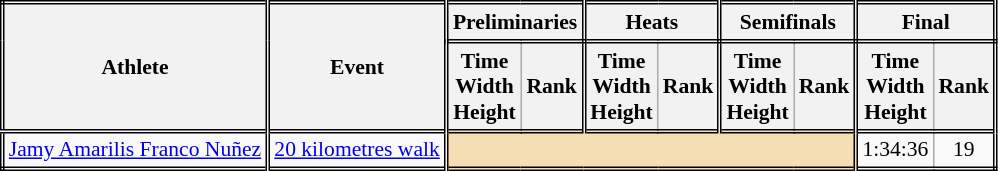<table class=wikitable style="font-size:90%; border: double;">
<tr>
<th rowspan="2" style="border-right:double">Athlete</th>
<th rowspan="2" style="border-right:double">Event</th>
<th colspan="2" style="border-right:double; border-bottom:double;">Preliminaries</th>
<th colspan="2" style="border-right:double; border-bottom:double;">Heats</th>
<th colspan="2" style="border-right:double; border-bottom:double;">Semifinals</th>
<th colspan="2" style="border-right:double; border-bottom:double;">Final</th>
</tr>
<tr>
<th>Time<br>Width<br>Height</th>
<th style="border-right:double">Rank</th>
<th>Time<br>Width<br>Height</th>
<th style="border-right:double">Rank</th>
<th>Time<br>Width<br>Height</th>
<th style="border-right:double">Rank</th>
<th>Time<br>Width<br>Height</th>
<th style="border-right:double">Rank</th>
</tr>
<tr style="border-top: double;">
<td style="border-right:double"><a href='#'>Jamy Amarilis Franco Nuñez</a></td>
<td style="border-right:double"><a href='#'>20 kilometres walk</a></td>
<td style="border-right:double" colspan= 6 bgcolor="wheat"></td>
<td align=center>1:34:36</td>
<td align=center>19</td>
</tr>
</table>
